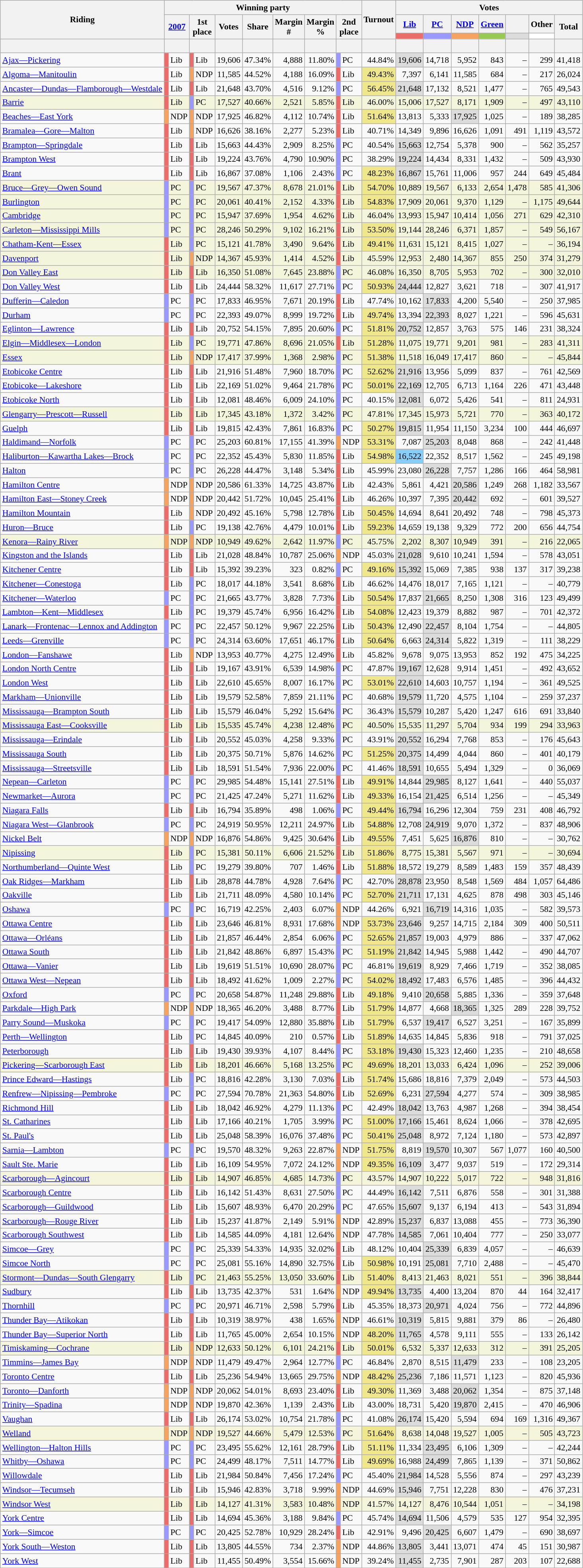<table class="wikitable sortable mw-collapsible" style="text-align:right; font-size:90%">
<tr>
<th rowspan="3" scope="col">Riding</th>
<th scope="col" colspan="10">Winning party</th>
<th rowspan="3" scope="col">Turnout<br></th>
<th scope="col" colspan="9">Votes</th>
</tr>
<tr>
<th rowspan="2" colspan="2" scope="col"><a href='#'>2007</a></th>
<th colspan="2" rowspan="2" scope="col">1st<br>place</th>
<th rowspan="2" scope="col">Votes</th>
<th rowspan="2" scope="col">Share</th>
<th rowspan="2" scope="col">Margin<br>#</th>
<th rowspan="2" scope="col">Margin<br>%</th>
<th colspan="2" rowspan="2" scope="col">2nd<br>place</th>
<th scope="col"><a href='#'>Lib</a></th>
<th scope="col"><a href='#'>PC</a></th>
<th scope="col"><a href='#'>NDP</a></th>
<th scope="col"><a href='#'>Green</a></th>
<th scope="col"></th>
<th scope="col">Other</th>
<th rowspan="2" scope="col">Total</th>
</tr>
<tr>
<th scope="col" style="background-color:#EA6D6A;"></th>
<th scope="col" style="background-color:#9999FF;"></th>
<th scope="col" style="background-color:#F4A460;"></th>
<th scope="col" style="background-color:#99C955;"></th>
<th scope="col" style="background-color:#DCDCDC;"></th>
<th scope="col" style="background-color:#FFFFFF;"></th>
</tr>
<tr>
<th> </th>
<th colspan="2"></th>
<th colspan="2"></th>
<th></th>
<th></th>
<th></th>
<th></th>
<th colspan="2"></th>
<th></th>
<th></th>
<th></th>
<th></th>
<th></th>
<th></th>
<th></th>
<th></th>
</tr>
<tr>
<td style="text-align:left;"><a href='#'>Ajax—Pickering</a></td>
<td style="background-color:#EA6D6A;"></td>
<td style="text-align:left;">Lib</td>
<td style="background-color:#EA6D6A;"></td>
<td style="text-align:left;">Lib</td>
<td>19,606</td>
<td>47.34%</td>
<td>4,888</td>
<td>11.80%</td>
<td style="background-color:#9999FF;"></td>
<td style="text-align:left;">PC</td>
<td>44.84%</td>
<td style="background-color:#DCDCDC;">19,606</td>
<td>14,718</td>
<td>5,952</td>
<td>843</td>
<td>–</td>
<td>299</td>
<td>41,418</td>
</tr>
<tr>
<td style="text-align:left;"><a href='#'>Algoma—Manitoulin</a></td>
<td style="background-color:#EA6D6A;"></td>
<td style="text-align:left;">Lib</td>
<td style="background-color:#F4A460;"></td>
<td style="text-align:left;">NDP</td>
<td>11,585</td>
<td>44.52%</td>
<td>4,188</td>
<td>16.09%</td>
<td style="background-color:#EA6D6A;"></td>
<td style="text-align:left;">Lib</td>
<td style="background-color:#F0E68C;">49.43%</td>
<td>7,397</td>
<td>6,141</td>
<td>11,585</td>
<td>684</td>
<td>–</td>
<td>217</td>
<td>26,024</td>
</tr>
<tr>
<td style="text-align:left;"><a href='#'>Ancaster—Dundas—Flamborough—Westdale</a></td>
<td style="background-color:#EA6D6A;"></td>
<td style="text-align:left;">Lib</td>
<td style="background-color:#EA6D6A;"></td>
<td style="text-align:left;">Lib</td>
<td>21,648</td>
<td>43.70%</td>
<td>4,516</td>
<td>9.12%</td>
<td style="background-color:#9999FF;"></td>
<td style="text-align:left;">PC</td>
<td style="background-color:#F0E68C;">56.45%</td>
<td style="background-color:#DCDCDC;">21,648</td>
<td>17,132</td>
<td>8,521</td>
<td>1,477</td>
<td>–</td>
<td>765</td>
<td>49,543</td>
</tr>
<tr style="background-color:#F5F5DC;">
<td style="text-align:left;"><a href='#'>Barrie</a></td>
<td style="background-color:#EA6D6A;"></td>
<td style="text-align:left;">Lib</td>
<td style="background-color:#9999FF;"></td>
<td style="text-align:left;">PC</td>
<td>17,527</td>
<td>40.66%</td>
<td>2,521</td>
<td>5.85%</td>
<td style="background-color:#EA6D6A;"></td>
<td style="text-align:left;">Lib</td>
<td>46.00%</td>
<td>15,006</td>
<td>17,527</td>
<td>8,171</td>
<td>1,909</td>
<td>–</td>
<td>497</td>
<td>43,110</td>
</tr>
<tr>
<td style="text-align:left;"><a href='#'>Beaches—East York</a></td>
<td style="background-color:#F4A460;"></td>
<td style="text-align:left;">NDP</td>
<td style="background-color:#F4A460;"></td>
<td style="text-align:left;">NDP</td>
<td>17,925</td>
<td>46.82%</td>
<td>4,112</td>
<td>10.74%</td>
<td style="background-color:#EA6D6A;"></td>
<td style="text-align:left;">Lib</td>
<td style="background-color:#F0E68C;">51.64%</td>
<td>13,813</td>
<td>5,333</td>
<td style="background-color:#DCDCDC;">17,925</td>
<td>1,025</td>
<td>–</td>
<td>189</td>
<td>38,285</td>
</tr>
<tr>
<td style="text-align:left;"><a href='#'>Bramalea—Gore—Malton</a></td>
<td style="background-color:#EA6D6A;"></td>
<td style="text-align:left;">Lib</td>
<td style="background-color:#F4A460;"></td>
<td style="text-align:left;">NDP</td>
<td>16,626</td>
<td>38.16%</td>
<td>2,277</td>
<td>5.23%</td>
<td style="background-color:#EA6D6A;"></td>
<td style="text-align:left;">Lib</td>
<td>40.71%</td>
<td>14,349</td>
<td>9,896</td>
<td>16,626</td>
<td>1,091</td>
<td>491</td>
<td>1,119</td>
<td>43,572</td>
</tr>
<tr>
<td style="text-align:left;"><a href='#'>Brampton—Springdale</a></td>
<td style="background-color:#EA6D6A;"></td>
<td style="text-align:left;">Lib</td>
<td style="background-color:#EA6D6A;"></td>
<td style="text-align:left;">Lib</td>
<td>15,663</td>
<td>44.43%</td>
<td>2,909</td>
<td>8.25%</td>
<td style="background-color:#9999FF;"></td>
<td style="text-align:left;">PC</td>
<td>40.54%</td>
<td style="background-color:#DCDCDC;">15,663</td>
<td>12,754</td>
<td>5,378</td>
<td>900</td>
<td>–</td>
<td>562</td>
<td>35,257</td>
</tr>
<tr>
<td style="text-align:left;"><a href='#'>Brampton West</a></td>
<td style="background-color:#EA6D6A;"></td>
<td style="text-align:left;">Lib</td>
<td style="background-color:#EA6D6A;"></td>
<td style="text-align:left;">Lib</td>
<td>19,224</td>
<td>43.76%</td>
<td>4,790</td>
<td>10.90%</td>
<td style="background-color:#9999FF;"></td>
<td style="text-align:left;">PC</td>
<td>38.29%</td>
<td style="background-color:#DCDCDC;">19,224</td>
<td>14,434</td>
<td>8,331</td>
<td>1,432</td>
<td>–</td>
<td>509</td>
<td>43,930</td>
</tr>
<tr>
<td style="text-align:left;"><a href='#'>Brant</a></td>
<td style="background-color:#EA6D6A;"></td>
<td style="text-align:left;">Lib</td>
<td style="background-color:#EA6D6A;"></td>
<td style="text-align:left;">Lib</td>
<td>16,867</td>
<td>37.08%</td>
<td>1,106</td>
<td>2.43%</td>
<td style="background-color:#9999FF;"></td>
<td style="text-align:left;">PC</td>
<td style="background-color:#F0E68C;">48.23%</td>
<td style="background-color:#DCDCDC;">16,867</td>
<td>15,761</td>
<td>11,006</td>
<td>957</td>
<td>244</td>
<td>649</td>
<td>45,484</td>
</tr>
<tr style="background-color:#F5F5DC;">
<td style="text-align:left;"><a href='#'>Bruce—Grey—Owen Sound</a></td>
<td style="background-color:#9999FF;"></td>
<td style="text-align:left;">PC</td>
<td style="background-color:#9999FF;"></td>
<td style="text-align:left;">PC</td>
<td>19,567</td>
<td>47.37%</td>
<td>8,678</td>
<td>21.01%</td>
<td style="background-color:#EA6D6A;"></td>
<td style="text-align:left;">Lib</td>
<td style="background-color:#F0E68C;">54.70%</td>
<td>10,889</td>
<td>19,567</td>
<td>6,133</td>
<td>2,654</td>
<td>1,478</td>
<td>585</td>
<td>41,306</td>
</tr>
<tr style="background-color:#F5F5DC;">
<td style="text-align:left;"><a href='#'>Burlington</a></td>
<td style="background-color:#9999FF;"></td>
<td style="text-align:left;">PC</td>
<td style="background-color:#9999FF;"></td>
<td style="text-align:left;">PC</td>
<td>20,061</td>
<td>40.41%</td>
<td>2,152</td>
<td>4.33%</td>
<td style="background-color:#EA6D6A;"></td>
<td style="text-align:left;">Lib</td>
<td style="background-color:#F0E68C;">54.83%</td>
<td>17,909</td>
<td>20,061</td>
<td>9,370</td>
<td>1,129</td>
<td>–</td>
<td>1,175</td>
<td>49,644</td>
</tr>
<tr style="background-color:#F5F5DC;">
<td style="text-align:left;"><a href='#'>Cambridge</a></td>
<td style="background-color:#9999FF;"></td>
<td style="text-align:left;">PC</td>
<td style="background-color:#9999FF;"></td>
<td style="text-align:left;">PC</td>
<td>15,947</td>
<td>37.69%</td>
<td>1,954</td>
<td>4.62%</td>
<td style="background-color:#EA6D6A;"></td>
<td style="text-align:left;">Lib</td>
<td>46.04%</td>
<td>13,993</td>
<td>15,947</td>
<td>10,414</td>
<td>1,056</td>
<td>271</td>
<td>629</td>
<td>42,310</td>
</tr>
<tr style="background-color:#F5F5DC;">
<td style="text-align:left;"><a href='#'>Carleton—Mississippi Mills</a></td>
<td style="background-color:#9999FF;"></td>
<td style="text-align:left;">PC</td>
<td style="background-color:#9999FF;"></td>
<td style="text-align:left;">PC</td>
<td>28,246</td>
<td>50.29%</td>
<td>9,102</td>
<td>16.21%</td>
<td style="background-color:#EA6D6A;"></td>
<td style="text-align:left;">Lib</td>
<td style="background-color:#F0E68C;">53.50%</td>
<td>19,144</td>
<td>28,246</td>
<td>6,371</td>
<td>1,857</td>
<td>–</td>
<td>549</td>
<td>56,167</td>
</tr>
<tr style="background-color:#F5F5DC;">
<td style="text-align:left;"><a href='#'>Chatham-Kent—Essex</a></td>
<td style="background-color:#EA6D6A;"></td>
<td style="text-align:left;">Lib</td>
<td style="background-color:#9999FF;"></td>
<td style="text-align:left;">PC</td>
<td>15,121</td>
<td>41.78%</td>
<td>3,490</td>
<td>9.64%</td>
<td style="background-color:#EA6D6A;"></td>
<td style="text-align:left;">Lib</td>
<td style="background-color:#F0E68C;">49.41%</td>
<td>11,631</td>
<td>15,121</td>
<td>8,415</td>
<td>1,027</td>
<td>–</td>
<td>–</td>
<td>36,194</td>
</tr>
<tr style="background-color:#F5F5DC;">
<td style="text-align:left;"><a href='#'>Davenport</a></td>
<td style="background-color:#EA6D6A;"></td>
<td style="text-align:left;">Lib</td>
<td style="background-color:#F4A460;"></td>
<td style="text-align:left;">NDP</td>
<td>14,367</td>
<td>45.93%</td>
<td>1,414</td>
<td>4.52%</td>
<td style="background-color:#EA6D6A;"></td>
<td style="text-align:left;">Lib</td>
<td>45.59%</td>
<td>12,953</td>
<td>2,480</td>
<td>14,367</td>
<td>855</td>
<td>250</td>
<td>374</td>
<td>31,279</td>
</tr>
<tr style="background-color:#F5F5DC;">
<td style="text-align:left;"><a href='#'>Don Valley East</a></td>
<td style="background-color:#EA6D6A;"></td>
<td style="text-align:left;">Lib</td>
<td style="background-color:#EA6D6A;"></td>
<td style="text-align:left;">Lib</td>
<td>16,350</td>
<td>51.08%</td>
<td>7,645</td>
<td>23.88%</td>
<td style="background-color:#9999FF;"></td>
<td style="text-align:left;">PC</td>
<td>46.08%</td>
<td>16,350</td>
<td>8,705</td>
<td>5,953</td>
<td>702</td>
<td>–</td>
<td>300</td>
<td>32,010</td>
</tr>
<tr>
<td style="text-align:left;"><a href='#'>Don Valley West</a></td>
<td style="background-color:#EA6D6A;"></td>
<td style="text-align:left;">Lib</td>
<td style="background-color:#EA6D6A;"></td>
<td style="text-align:left;">Lib</td>
<td>24,444</td>
<td>58.32%</td>
<td>11,617</td>
<td>27.71%</td>
<td style="background-color:#9999FF;"></td>
<td style="text-align:left;">PC</td>
<td style="background-color:#F0E68C;">50.93%</td>
<td style="background-color:#DCDCDC;">24,444</td>
<td>12,827</td>
<td>3,621</td>
<td>718</td>
<td>–</td>
<td>307</td>
<td>41,917</td>
</tr>
<tr>
<td style="text-align:left;"><a href='#'>Dufferin—Caledon</a></td>
<td style="background-color:#9999FF;"></td>
<td style="text-align:left;">PC</td>
<td style="background-color:#9999FF;"></td>
<td style="text-align:left;">PC</td>
<td>17,833</td>
<td>46.95%</td>
<td>7,671</td>
<td>20.19%</td>
<td style="background-color:#EA6D6A;"></td>
<td style="text-align:left;">Lib</td>
<td>47.74%</td>
<td>10,162</td>
<td style="background-color:#DCDCDC;">17,833</td>
<td>4,200</td>
<td>5,540</td>
<td>–</td>
<td>250</td>
<td>37,985</td>
</tr>
<tr>
<td style="text-align:left;"><a href='#'>Durham</a></td>
<td style="background-color:#9999FF;"></td>
<td style="text-align:left;">PC</td>
<td style="background-color:#9999FF;"></td>
<td style="text-align:left;">PC</td>
<td>22,393</td>
<td>49.07%</td>
<td>8,999</td>
<td>19.72%</td>
<td style="background-color:#EA6D6A;"></td>
<td style="text-align:left;">Lib</td>
<td style="background-color:#F0E68C;">49.74%</td>
<td>13,394</td>
<td style="background-color:#DCDCDC;">22,393</td>
<td>8,027</td>
<td>1,221</td>
<td>–</td>
<td>596</td>
<td>45,631</td>
</tr>
<tr>
<td style="text-align:left;"><a href='#'>Eglinton—Lawrence</a></td>
<td style="background-color:#EA6D6A;"></td>
<td style="text-align:left;">Lib</td>
<td style="background-color:#EA6D6A;"></td>
<td style="text-align:left;">Lib</td>
<td>20,752</td>
<td>54.15%</td>
<td>7,895</td>
<td>20.60%</td>
<td style="background-color:#9999FF;"></td>
<td style="text-align:left;">PC</td>
<td style="background-color:#F0E68C;">51.81%</td>
<td style="background-color:#DCDCDC;">20,752</td>
<td>12,857</td>
<td>3,763</td>
<td>575</td>
<td>146</td>
<td>231</td>
<td>38,324</td>
</tr>
<tr style="background-color:#F5F5DC;">
<td style="text-align:left;"><a href='#'>Elgin—Middlesex—London</a></td>
<td style="background-color:#EA6D6A;"></td>
<td style="text-align:left;">Lib</td>
<td style="background-color:#9999FF;"></td>
<td style="text-align:left;">PC</td>
<td>19,771</td>
<td>47.86%</td>
<td>8,696</td>
<td>21.05%</td>
<td style="background-color:#EA6D6A;"></td>
<td style="text-align:left;">Lib</td>
<td style="background-color:#F0E68C;">51.28%</td>
<td>11,075</td>
<td>19,771</td>
<td>9,201</td>
<td>981</td>
<td>–</td>
<td>283</td>
<td>41,311</td>
</tr>
<tr style="background-color:#F5F5DC;">
<td style="text-align:left;"><a href='#'>Essex</a></td>
<td style="background-color:#EA6D6A;"></td>
<td style="text-align:left;">Lib</td>
<td style="background-color:#F4A460;"></td>
<td style="text-align:left;">NDP</td>
<td>17,417</td>
<td>37.99%</td>
<td>1,368</td>
<td>2.98%</td>
<td style="background-color:#9999FF;"></td>
<td style="text-align:left;">PC</td>
<td style="background-color:#F0E68C;">51.38%</td>
<td>11,518</td>
<td>16,049</td>
<td>17,417</td>
<td>860</td>
<td>–</td>
<td>–</td>
<td>45,844</td>
</tr>
<tr>
<td style="text-align:left;"><a href='#'>Etobicoke Centre</a></td>
<td style="background-color:#EA6D6A;"></td>
<td style="text-align:left;">Lib</td>
<td style="background-color:#EA6D6A;"></td>
<td style="text-align:left;">Lib</td>
<td>21,916</td>
<td>51.48%</td>
<td>7,960</td>
<td>18.70%</td>
<td style="background-color:#9999FF;"></td>
<td style="text-align:left;">PC</td>
<td style="background-color:#F0E68C;">52.62%</td>
<td style="background-color:#DCDCDC;">21,916</td>
<td>13,956</td>
<td>5,099</td>
<td>837</td>
<td>–</td>
<td>761</td>
<td>42,569</td>
</tr>
<tr>
<td style="text-align:left;"><a href='#'>Etobicoke—Lakeshore</a></td>
<td style="background-color:#EA6D6A;"></td>
<td style="text-align:left;">Lib</td>
<td style="background-color:#EA6D6A;"></td>
<td style="text-align:left;">Lib</td>
<td>22,169</td>
<td>51.02%</td>
<td>9,464</td>
<td>21.78%</td>
<td style="background-color:#9999FF;"></td>
<td style="text-align:left;">PC</td>
<td style="background-color:#F0E68C;">50.01%</td>
<td style="background-color:#DCDCDC;">22,169</td>
<td>12,705</td>
<td>6,713</td>
<td>1,164</td>
<td>226</td>
<td>471</td>
<td>43,448</td>
</tr>
<tr>
<td style="text-align:left;"><a href='#'>Etobicoke North</a></td>
<td style="background-color:#EA6D6A;"></td>
<td style="text-align:left;">Lib</td>
<td style="background-color:#EA6D6A;"></td>
<td style="text-align:left;">Lib</td>
<td>12,081</td>
<td>48.46%</td>
<td>6,009</td>
<td>24.10%</td>
<td style="background-color:#9999FF;"></td>
<td style="text-align:left;">PC</td>
<td>40.15%</td>
<td style="background-color:#DCDCDC;">12,081</td>
<td>6,072</td>
<td>5,426</td>
<td>541</td>
<td>–</td>
<td>811</td>
<td>24,931</td>
</tr>
<tr style="background-color:#F5F5DC;">
<td style="text-align:left;"><a href='#'>Glengarry—Prescott—Russell</a></td>
<td style="background-color:#EA6D6A;"></td>
<td style="text-align:left;">Lib</td>
<td style="background-color:#EA6D6A;"></td>
<td style="text-align:left;">Lib</td>
<td>17,345</td>
<td>43.18%</td>
<td>1,372</td>
<td>3.42%</td>
<td style="background-color:#9999FF;"></td>
<td style="text-align:left;">PC</td>
<td>47.81%</td>
<td>17,345</td>
<td>15,973</td>
<td>5,721</td>
<td>770</td>
<td>–</td>
<td>363</td>
<td>40,172</td>
</tr>
<tr>
<td style="text-align:left;"><a href='#'>Guelph</a></td>
<td style="background-color:#EA6D6A;"></td>
<td style="text-align:left;">Lib</td>
<td style="background-color:#EA6D6A;"></td>
<td style="text-align:left;">Lib</td>
<td>19,815</td>
<td>42.43%</td>
<td>7,861</td>
<td>16.83%</td>
<td style="background-color:#9999FF;"></td>
<td style="text-align:left;">PC</td>
<td style="background-color:#F0E68C;">50.27%</td>
<td style="background-color:#DCDCDC;">19,815</td>
<td>11,954</td>
<td>11,150</td>
<td>3,234</td>
<td>100</td>
<td>444</td>
<td>46,697</td>
</tr>
<tr>
<td style="text-align:left;"><a href='#'>Haldimand—Norfolk</a></td>
<td style="background-color:#9999FF;"></td>
<td style="text-align:left;">PC</td>
<td style="background-color:#9999FF;"></td>
<td style="text-align:left;">PC</td>
<td>25,203</td>
<td>60.81%</td>
<td>17,155</td>
<td>41.39%</td>
<td style="background-color:#F4A460;"></td>
<td style="text-align:left;">NDP</td>
<td style="background-color:#F0E68C;">53.31%</td>
<td>7,087</td>
<td style="background-color:#DCDCDC;">25,203</td>
<td>8,048</td>
<td>868</td>
<td>–</td>
<td>242</td>
<td>41,448</td>
</tr>
<tr>
<td style="text-align:left;"><a href='#'>Haliburton—Kawartha Lakes—Brock</a></td>
<td style="background-color:#9999FF;"></td>
<td style="text-align:left;">PC</td>
<td style="background-color:#9999FF;"></td>
<td style="text-align:left;">PC</td>
<td>22,352</td>
<td>45.43%</td>
<td>5,830</td>
<td>11.85%</td>
<td style="background-color:#EA6D6A;"></td>
<td style="text-align:left;">Lib</td>
<td style="background-color:#F0E68C;">54.98%</td>
<td style="background-color:#87CEFA;">16,522</td>
<td>22,352</td>
<td>8,517</td>
<td>1,562</td>
<td>–</td>
<td>245</td>
<td>49,198</td>
</tr>
<tr>
<td style="text-align:left;"><a href='#'>Halton</a></td>
<td style="background-color:#9999FF;"></td>
<td style="text-align:left;">PC</td>
<td style="background-color:#9999FF;"></td>
<td style="text-align:left;">PC</td>
<td>26,228</td>
<td>44.47%</td>
<td>3,148</td>
<td>5.34%</td>
<td style="background-color:#EA6D6A;"></td>
<td style="text-align:left;">Lib</td>
<td>45.99%</td>
<td>23,080</td>
<td style="background-color:#DCDCDC;">26,228</td>
<td>7,757</td>
<td>1,286</td>
<td>166</td>
<td>464</td>
<td>58,981</td>
</tr>
<tr>
<td style="text-align:left;"><a href='#'>Hamilton Centre</a></td>
<td style="background-color:#F4A460;"></td>
<td style="text-align:left;">NDP</td>
<td style="background-color:#F4A460;"></td>
<td style="text-align:left;">NDP</td>
<td>20,586</td>
<td>61.33%</td>
<td>14,725</td>
<td>43.87%</td>
<td style="background-color:#EA6D6A;"></td>
<td style="text-align:left;">Lib</td>
<td>42.43%</td>
<td>5,861</td>
<td>4,421</td>
<td style="background-color:#DCDCDC;">20,586</td>
<td>1,249</td>
<td>268</td>
<td>1,182</td>
<td>33,567</td>
</tr>
<tr>
<td style="text-align:left;"><a href='#'>Hamilton East—Stoney Creek</a></td>
<td style="background-color:#F4A460;"></td>
<td style="text-align:left;">NDP</td>
<td style="background-color:#F4A460;"></td>
<td style="text-align:left;">NDP</td>
<td>20,442</td>
<td>51.72%</td>
<td>10,045</td>
<td>25.41%</td>
<td style="background-color:#EA6D6A;"></td>
<td style="text-align:left;">Lib</td>
<td>46.26%</td>
<td>10,397</td>
<td>7,395</td>
<td style="background-color:#DCDCDC;">20,442</td>
<td>692</td>
<td>–</td>
<td>601</td>
<td>39,527</td>
</tr>
<tr>
<td style="text-align:left;"><a href='#'>Hamilton Mountain</a></td>
<td style="background-color:#EA6D6A;"></td>
<td style="text-align:left;">Lib</td>
<td style="background-color:#F4A460;"></td>
<td style="text-align:left;">NDP</td>
<td>20,492</td>
<td>45.16%</td>
<td>5,798</td>
<td>12.78%</td>
<td style="background-color:#EA6D6A;"></td>
<td style="text-align:left;">Lib</td>
<td style="background-color:#F0E68C;">50.45%</td>
<td>14,694</td>
<td>8,641</td>
<td>20,492</td>
<td>748</td>
<td>–</td>
<td>798</td>
<td>45,373</td>
</tr>
<tr>
<td style="text-align:left;"><a href='#'>Huron—Bruce</a></td>
<td style="background-color:#EA6D6A;"></td>
<td style="text-align:left;">Lib</td>
<td style="background-color:#9999FF;"></td>
<td style="text-align:left;">PC</td>
<td>19,138</td>
<td>42.76%</td>
<td>4,479</td>
<td>10.01%</td>
<td style="background-color:#EA6D6A;"></td>
<td style="text-align:left;">Lib</td>
<td style="background-color:#F0E68C;">59.23%</td>
<td>14,659</td>
<td>19,138</td>
<td>9,329</td>
<td>772</td>
<td>200</td>
<td>656</td>
<td>44,754</td>
</tr>
<tr style="background-color:#F5F5DC;">
<td style="text-align:left;"><a href='#'>Kenora—Rainy River</a></td>
<td style="background-color:#F4A460;"></td>
<td style="text-align:left;">NDP</td>
<td style="background-color:#F4A460;"></td>
<td style="text-align:left;">NDP</td>
<td>10,949</td>
<td>49.62%</td>
<td>2,642</td>
<td>11.97%</td>
<td style="background-color:#9999FF;"></td>
<td style="text-align:left;">PC</td>
<td>45.75%</td>
<td>2,202</td>
<td>8,307</td>
<td>10,949</td>
<td>391</td>
<td>–</td>
<td>216</td>
<td>22,065</td>
</tr>
<tr>
<td style="text-align:left;"><a href='#'>Kingston and the Islands</a></td>
<td style="background-color:#EA6D6A;"></td>
<td style="text-align:left;">Lib</td>
<td style="background-color:#EA6D6A;"></td>
<td style="text-align:left;">Lib</td>
<td>21,028</td>
<td>48.84%</td>
<td>10,787</td>
<td>25.06%</td>
<td style="background-color:#F4A460;"></td>
<td style="text-align:left;">NDP</td>
<td>45.03%</td>
<td style="background-color:#DCDCDC;">21,028</td>
<td>9,610</td>
<td>10,241</td>
<td>1,594</td>
<td>–</td>
<td>578</td>
<td>43,051</td>
</tr>
<tr>
<td style="text-align:left;"><a href='#'>Kitchener Centre</a></td>
<td style="background-color:#EA6D6A;"></td>
<td style="text-align:left;">Lib</td>
<td style="background-color:#EA6D6A;"></td>
<td style="text-align:left;">Lib</td>
<td>15,392</td>
<td>39.23%</td>
<td>323</td>
<td>0.82%</td>
<td style="background-color:#9999FF;"></td>
<td style="text-align:left;">PC</td>
<td style="background-color:#F0E68C;">49.16%</td>
<td style="background-color:#DCDCDC;">15,392</td>
<td>15,069</td>
<td>7,385</td>
<td>938</td>
<td>137</td>
<td>317</td>
<td>39,238</td>
</tr>
<tr>
<td style="text-align:left;"><a href='#'>Kitchener—Conestoga</a></td>
<td style="background-color:#EA6D6A;"></td>
<td style="text-align:left;">Lib</td>
<td style="background-color:#9999FF;"></td>
<td style="text-align:left;">PC</td>
<td>18,017</td>
<td>44.18%</td>
<td>3,541</td>
<td>8.68%</td>
<td style="background-color:#EA6D6A;"></td>
<td style="text-align:left;">Lib</td>
<td>46.62%</td>
<td>14,476</td>
<td>18,017</td>
<td>7,165</td>
<td>1,121</td>
<td>–</td>
<td>–</td>
<td>40,779</td>
</tr>
<tr>
<td style="text-align:left;"><a href='#'>Kitchener—Waterloo</a></td>
<td style="background-color:#9999FF;"></td>
<td style="text-align:left;">PC</td>
<td style="background-color:#9999FF;"></td>
<td style="text-align:left;">PC</td>
<td>21,665</td>
<td>43.77%</td>
<td>3,828</td>
<td>7.73%</td>
<td style="background-color:#EA6D6A;"></td>
<td style="text-align:left;">Lib</td>
<td style="background-color:#F0E68C;">50.54%</td>
<td>17,837</td>
<td style="background-color:#DCDCDC;">21,665</td>
<td>8,250</td>
<td>1,308</td>
<td>316</td>
<td>123</td>
<td>49,499</td>
</tr>
<tr>
<td style="text-align:left;"><a href='#'>Lambton—Kent—Middlesex</a></td>
<td style="background-color:#EA6D6A;"></td>
<td style="text-align:left;">Lib</td>
<td style="background-color:#9999FF;"></td>
<td style="text-align:left;">PC</td>
<td>19,379</td>
<td>45.74%</td>
<td>6,956</td>
<td>16.42%</td>
<td style="background-color:#EA6D6A;"></td>
<td style="text-align:left;">Lib</td>
<td style="background-color:#F0E68C;">54.08%</td>
<td>12,423</td>
<td>19,379</td>
<td>8,882</td>
<td>987</td>
<td>–</td>
<td>701</td>
<td>42,372</td>
</tr>
<tr>
<td style="text-align:left;"><a href='#'>Lanark—Frontenac—Lennox and Addington</a></td>
<td style="background-color:#9999FF;"></td>
<td style="text-align:left;">PC</td>
<td style="background-color:#9999FF;"></td>
<td style="text-align:left;">PC</td>
<td>22,457</td>
<td>50.12%</td>
<td>9,967</td>
<td>22.25%</td>
<td style="background-color:#EA6D6A;"></td>
<td style="text-align:left;">Lib</td>
<td style="background-color:#F0E68C;">50.43%</td>
<td>12,490</td>
<td style="background-color:#DCDCDC;">22,457</td>
<td>8,104</td>
<td>1,754</td>
<td>–</td>
<td>–</td>
<td>44,805</td>
</tr>
<tr>
<td style="text-align:left;"><a href='#'>Leeds—Grenville</a></td>
<td style="background-color:#9999FF;"></td>
<td style="text-align:left;">PC</td>
<td style="background-color:#9999FF;"></td>
<td style="text-align:left;">PC</td>
<td>24,314</td>
<td>63.60%</td>
<td>17,651</td>
<td>46.17%</td>
<td style="background-color:#EA6D6A;"></td>
<td style="text-align:left;">Lib</td>
<td style="background-color:#F0E68C;">50.64%</td>
<td>6,663</td>
<td style="background-color:#DCDCDC;">24,314</td>
<td>5,822</td>
<td>1,319</td>
<td>–</td>
<td>111</td>
<td>38,229</td>
</tr>
<tr>
<td style="text-align:left;"><a href='#'>London—Fanshawe</a></td>
<td style="background-color:#EA6D6A;"></td>
<td style="text-align:left;">Lib</td>
<td style="background-color:#F4A460;"></td>
<td style="text-align:left;">NDP</td>
<td>13,953</td>
<td>40.77%</td>
<td>4,275</td>
<td>12.49%</td>
<td style="background-color:#EA6D6A;"></td>
<td style="text-align:left;">Lib</td>
<td>45.82%</td>
<td>9,678</td>
<td>9,075</td>
<td>13,953</td>
<td>852</td>
<td>192</td>
<td>475</td>
<td>34,225</td>
</tr>
<tr>
<td style="text-align:left;"><a href='#'>London North Centre</a></td>
<td style="background-color:#EA6D6A;"></td>
<td style="text-align:left;">Lib</td>
<td style="background-color:#EA6D6A;"></td>
<td style="text-align:left;">Lib</td>
<td>19,167</td>
<td>43.91%</td>
<td>6,539</td>
<td>14.98%</td>
<td style="background-color:#9999FF;"></td>
<td style="text-align:left;">PC</td>
<td>47.87%</td>
<td style="background-color:#DCDCDC;">19,167</td>
<td>12,628</td>
<td>9,914</td>
<td>1,451</td>
<td>–</td>
<td>492</td>
<td>43,652</td>
</tr>
<tr>
<td style="text-align:left;"><a href='#'>London West</a></td>
<td style="background-color:#EA6D6A;"></td>
<td style="text-align:left;">Lib</td>
<td style="background-color:#EA6D6A;"></td>
<td style="text-align:left;">Lib</td>
<td>22,610</td>
<td>45.65%</td>
<td>8,007</td>
<td>16.17%</td>
<td style="background-color:#9999FF;"></td>
<td style="text-align:left;">PC</td>
<td style="background-color:#F0E68C;">53.01%</td>
<td style="background-color:#DCDCDC;">22,610</td>
<td>14,603</td>
<td>10,757</td>
<td>1,194</td>
<td>–</td>
<td>361</td>
<td>49,525</td>
</tr>
<tr>
<td style="text-align:left;"><a href='#'>Markham—Unionville</a></td>
<td style="background-color:#EA6D6A;"></td>
<td style="text-align:left;">Lib</td>
<td style="background-color:#EA6D6A;"></td>
<td style="text-align:left;">Lib</td>
<td>19,579</td>
<td>52.58%</td>
<td>7,859</td>
<td>21.11%</td>
<td style="background-color:#9999FF;"></td>
<td style="text-align:left;">PC</td>
<td>40.68%</td>
<td style="background-color:#DCDCDC;">19,579</td>
<td>11,720</td>
<td>4,575</td>
<td>1,104</td>
<td>–</td>
<td>259</td>
<td>37,237</td>
</tr>
<tr>
<td style="text-align:left;"><a href='#'>Mississauga—Brampton South</a></td>
<td style="background-color:#EA6D6A;"></td>
<td style="text-align:left;">Lib</td>
<td style="background-color:#EA6D6A;"></td>
<td style="text-align:left;">Lib</td>
<td>15,579</td>
<td>46.04%</td>
<td>5,292</td>
<td>15.64%</td>
<td style="background-color:#9999FF;"></td>
<td style="text-align:left;">PC</td>
<td>36.43%</td>
<td style="background-color:#DCDCDC;">15,579</td>
<td>10,287</td>
<td>5,420</td>
<td>1,247</td>
<td>616</td>
<td>691</td>
<td>33,840</td>
</tr>
<tr style="background-color:#F5F5DC;">
<td style="text-align:left;"><a href='#'>Mississauga East—Cooksville</a></td>
<td style="background-color:#EA6D6A;"></td>
<td style="text-align:left;">Lib</td>
<td style="background-color:#EA6D6A;"></td>
<td style="text-align:left;">Lib</td>
<td>15,535</td>
<td>45.74%</td>
<td>4,238</td>
<td>12.48%</td>
<td style="background-color:#9999FF;"></td>
<td style="text-align:left;">PC</td>
<td>40.50%</td>
<td>15,535</td>
<td>11,297</td>
<td>5,704</td>
<td>934</td>
<td>199</td>
<td>294</td>
<td>33,963</td>
</tr>
<tr>
<td style="text-align:left;"><a href='#'>Mississauga—Erindale</a></td>
<td style="background-color:#EA6D6A;"></td>
<td style="text-align:left;">Lib</td>
<td style="background-color:#EA6D6A;"></td>
<td style="text-align:left;">Lib</td>
<td>20,552</td>
<td>45.03%</td>
<td>4,258</td>
<td>9.33%</td>
<td style="background-color:#9999FF;"></td>
<td style="text-align:left;">PC</td>
<td>43.91%</td>
<td style="background-color:#DCDCDC;">20,552</td>
<td>16,294</td>
<td>7,768</td>
<td>853</td>
<td>–</td>
<td>176</td>
<td>45,643</td>
</tr>
<tr>
<td style="text-align:left;"><a href='#'>Mississauga South</a></td>
<td style="background-color:#EA6D6A;"></td>
<td style="text-align:left;">Lib</td>
<td style="background-color:#EA6D6A;"></td>
<td style="text-align:left;">Lib</td>
<td>20,375</td>
<td>50.71%</td>
<td>5,876</td>
<td>14.62%</td>
<td style="background-color:#9999FF;"></td>
<td style="text-align:left;">PC</td>
<td style="background-color:#F0E68C;">51.25%</td>
<td style="background-color:#DCDCDC;">20,375</td>
<td>14,499</td>
<td>4,044</td>
<td>860</td>
<td>–</td>
<td>401</td>
<td>40,179</td>
</tr>
<tr>
<td style="text-align:left;"><a href='#'>Mississauga—Streetsville</a></td>
<td style="background-color:#EA6D6A;"></td>
<td style="text-align:left;">Lib</td>
<td style="background-color:#EA6D6A;"></td>
<td style="text-align:left;">Lib</td>
<td>18,591</td>
<td>51.54%</td>
<td>7,936</td>
<td>22.00%</td>
<td style="background-color:#9999FF;"></td>
<td style="text-align:left;">PC</td>
<td>41.46%</td>
<td style="background-color:#DCDCDC;">18,591</td>
<td>10,655</td>
<td>5,494</td>
<td>1,329</td>
<td>–</td>
<td>0</td>
<td>36,069</td>
</tr>
<tr>
<td style="text-align:left;"><a href='#'>Nepean—Carleton</a></td>
<td style="background-color:#9999FF;"></td>
<td style="text-align:left;">PC</td>
<td style="background-color:#9999FF;"></td>
<td style="text-align:left;">PC</td>
<td>29,985</td>
<td>54.48%</td>
<td>15,141</td>
<td>27.51%</td>
<td style="background-color:#EA6D6A;"></td>
<td style="text-align:left;">Lib</td>
<td style="background-color:#F0E68C;">49.91%</td>
<td>14,844</td>
<td style="background-color:#DCDCDC;">29,985</td>
<td>8,127</td>
<td>1,641</td>
<td>–</td>
<td>440</td>
<td>55,037</td>
</tr>
<tr>
<td style="text-align:left;"><a href='#'>Newmarket—Aurora</a></td>
<td style="background-color:#9999FF;"></td>
<td style="text-align:left;">PC</td>
<td style="background-color:#9999FF;"></td>
<td style="text-align:left;">PC</td>
<td>21,425</td>
<td>47.24%</td>
<td>5,271</td>
<td>11.62%</td>
<td style="background-color:#EA6D6A;"></td>
<td style="text-align:left;">Lib</td>
<td style="background-color:#F0E68C;">49.33%</td>
<td>16,154</td>
<td style="background-color:#DCDCDC;">21,425</td>
<td>6,514</td>
<td>1,256</td>
<td>–</td>
<td>–</td>
<td>45,349</td>
</tr>
<tr>
<td style="text-align:left;"><a href='#'>Niagara Falls</a></td>
<td style="background-color:#EA6D6A;"></td>
<td style="text-align:left;">Lib</td>
<td style="background-color:#EA6D6A;"></td>
<td style="text-align:left;">Lib</td>
<td>16,794</td>
<td>35.89%</td>
<td>498</td>
<td>1.06%</td>
<td style="background-color:#9999FF;"></td>
<td style="text-align:left;">PC</td>
<td style="background-color:#F0E68C;">49.44%</td>
<td style="background-color:#DCDCDC;">16,794</td>
<td>16,296</td>
<td>12,304</td>
<td>759</td>
<td>231</td>
<td>408</td>
<td>46,792</td>
</tr>
<tr>
<td style="text-align:left;"><a href='#'>Niagara West—Glanbrook</a></td>
<td style="background-color:#9999FF;"></td>
<td style="text-align:left;">PC</td>
<td style="background-color:#9999FF;"></td>
<td style="text-align:left;">PC</td>
<td>24,919</td>
<td>50.95%</td>
<td>12,211</td>
<td>24.97%</td>
<td style="background-color:#EA6D6A;"></td>
<td style="text-align:left;">Lib</td>
<td style="background-color:#F0E68C;">54.88%</td>
<td>12,708</td>
<td style="background-color:#DCDCDC;">24,919</td>
<td>9,070</td>
<td>1,372</td>
<td>–</td>
<td>837</td>
<td>48,906</td>
</tr>
<tr>
<td style="text-align:left;"><a href='#'>Nickel Belt</a></td>
<td style="background-color:#F4A460;"></td>
<td style="text-align:left;">NDP</td>
<td style="background-color:#F4A460;"></td>
<td style="text-align:left;">NDP</td>
<td>16,876</td>
<td>54.86%</td>
<td>9,425</td>
<td>30.64%</td>
<td style="background-color:#EA6D6A;"></td>
<td style="text-align:left;">Lib</td>
<td style="background-color:#F0E68C;">49.55%</td>
<td>7,451</td>
<td>5,625</td>
<td style="background-color:#DCDCDC;">16,876</td>
<td>810</td>
<td>–</td>
<td>–</td>
<td>30,762</td>
</tr>
<tr style="background-color:#F5F5DC;">
<td style="text-align:left;"><a href='#'>Nipissing</a></td>
<td style="background-color:#EA6D6A;"></td>
<td style="text-align:left;">Lib</td>
<td style="background-color:#9999FF;"></td>
<td style="text-align:left;">PC</td>
<td>15,381</td>
<td>50.11%</td>
<td>6,606</td>
<td>21.52%</td>
<td style="background-color:#EA6D6A;"></td>
<td style="text-align:left;">Lib</td>
<td style="background-color:#F0E68C;">51.86%</td>
<td>8,775</td>
<td>15,381</td>
<td>5,567</td>
<td>971</td>
<td>–</td>
<td>–</td>
<td>30,694</td>
</tr>
<tr>
<td style="text-align:left;"><a href='#'>Northumberland—Quinte West</a></td>
<td style="background-color:#EA6D6A;"></td>
<td style="text-align:left;">Lib</td>
<td style="background-color:#9999FF;"></td>
<td style="text-align:left;">PC</td>
<td>19,279</td>
<td>39.80%</td>
<td>707</td>
<td>1.46%</td>
<td style="background-color:#EA6D6A;"></td>
<td style="text-align:left;">Lib</td>
<td style="background-color:#F0E68C;">51.88%</td>
<td>18,572</td>
<td>19,279</td>
<td>8,589</td>
<td>1,483</td>
<td>159</td>
<td>357</td>
<td>48,439</td>
</tr>
<tr>
<td style="text-align:left;"><a href='#'>Oak Ridges—Markham</a></td>
<td style="background-color:#EA6D6A;"></td>
<td style="text-align:left;">Lib</td>
<td style="background-color:#EA6D6A;"></td>
<td style="text-align:left;">Lib</td>
<td>28,878</td>
<td>44.78%</td>
<td>4,928</td>
<td>7.64%</td>
<td style="background-color:#9999FF;"></td>
<td style="text-align:left;">PC</td>
<td>42.70%</td>
<td style="background-color:#DCDCDC;">28,878</td>
<td>23,950</td>
<td>8,548</td>
<td>1,569</td>
<td>484</td>
<td>1,057</td>
<td>64,486</td>
</tr>
<tr>
<td style="text-align:left;"><a href='#'>Oakville</a></td>
<td style="background-color:#EA6D6A;"></td>
<td style="text-align:left;">Lib</td>
<td style="background-color:#EA6D6A;"></td>
<td style="text-align:left;">Lib</td>
<td>21,711</td>
<td>48.09%</td>
<td>4,580</td>
<td>10.14%</td>
<td style="background-color:#9999FF;"></td>
<td style="text-align:left;">PC</td>
<td style="background-color:#F0E68C;">52.70%</td>
<td style="background-color:#DCDCDC;">21,711</td>
<td>17,131</td>
<td>4,625</td>
<td>878</td>
<td>498</td>
<td>303</td>
<td>45,146</td>
</tr>
<tr>
<td style="text-align:left;"><a href='#'>Oshawa</a></td>
<td style="background-color:#9999FF;"></td>
<td style="text-align:left;">PC</td>
<td style="background-color:#9999FF;"></td>
<td style="text-align:left;">PC</td>
<td>16,719</td>
<td>42.25%</td>
<td>2,403</td>
<td>6.07%</td>
<td style="background-color:#F4A460;"></td>
<td style="text-align:left;">NDP</td>
<td>44.26%</td>
<td>6,921</td>
<td style="background-color:#DCDCDC;">16,719</td>
<td>14,316</td>
<td>1,035</td>
<td>–</td>
<td>582</td>
<td>39,573</td>
</tr>
<tr>
<td style="text-align:left;"><a href='#'>Ottawa Centre</a></td>
<td style="background-color:#EA6D6A;"></td>
<td style="text-align:left;">Lib</td>
<td style="background-color:#EA6D6A;"></td>
<td style="text-align:left;">Lib</td>
<td>23,646</td>
<td>46.81%</td>
<td>8,931</td>
<td>17.68%</td>
<td style="background-color:#F4A460;"></td>
<td style="text-align:left;">NDP</td>
<td style="background-color:#F0E68C;">53.73%</td>
<td style="background-color:#DCDCDC;">23,646</td>
<td>9,257</td>
<td>14,715</td>
<td>2,184</td>
<td>309</td>
<td>400</td>
<td>50,511</td>
</tr>
<tr>
<td style="text-align:left;"><a href='#'>Ottawa—Orléans</a></td>
<td style="background-color:#EA6D6A;"></td>
<td style="text-align:left;">Lib</td>
<td style="background-color:#EA6D6A;"></td>
<td style="text-align:left;">Lib</td>
<td>21,857</td>
<td>46.44%</td>
<td>2,854</td>
<td>6.06%</td>
<td style="background-color:#9999FF;"></td>
<td style="text-align:left;">PC</td>
<td style="background-color:#F0E68C;">52.65%</td>
<td style="background-color:#DCDCDC;">21,857</td>
<td>19,003</td>
<td>4,979</td>
<td>886</td>
<td>–</td>
<td>337</td>
<td>47,062</td>
</tr>
<tr>
<td style="text-align:left;"><a href='#'>Ottawa South</a></td>
<td style="background-color:#EA6D6A;"></td>
<td style="text-align:left;">Lib</td>
<td style="background-color:#EA6D6A;"></td>
<td style="text-align:left;">Lib</td>
<td>21,842</td>
<td>48.86%</td>
<td>6,897</td>
<td>15.43%</td>
<td style="background-color:#9999FF;"></td>
<td style="text-align:left;">PC</td>
<td style="background-color:#F0E68C;">51.19%</td>
<td style="background-color:#DCDCDC;">21,842</td>
<td>14,945</td>
<td>5,988</td>
<td>1,442</td>
<td>–</td>
<td>490</td>
<td>44,707</td>
</tr>
<tr>
<td style="text-align:left;"><a href='#'>Ottawa—Vanier</a></td>
<td style="background-color:#EA6D6A;"></td>
<td style="text-align:left;">Lib</td>
<td style="background-color:#EA6D6A;"></td>
<td style="text-align:left;">Lib</td>
<td>19,619</td>
<td>51.51%</td>
<td>10,690</td>
<td>28.07%</td>
<td style="background-color:#9999FF;"></td>
<td style="text-align:left;">PC</td>
<td>46.81%</td>
<td style="background-color:#DCDCDC;">19,619</td>
<td>8,929</td>
<td>7,466</td>
<td>1,719</td>
<td>–</td>
<td>352</td>
<td>38,085</td>
</tr>
<tr>
<td style="text-align:left;"><a href='#'>Ottawa West—Nepean</a></td>
<td style="background-color:#EA6D6A;"></td>
<td style="text-align:left;">Lib</td>
<td style="background-color:#EA6D6A;"></td>
<td style="text-align:left;">Lib</td>
<td>18,492</td>
<td>41.62%</td>
<td>1,009</td>
<td>2.27%</td>
<td style="background-color:#9999FF;"></td>
<td style="text-align:left;">PC</td>
<td style="background-color:#F0E68C;">54.02%</td>
<td style="background-color:#DCDCDC;">18,492</td>
<td>17,483</td>
<td>6,576</td>
<td>1,485</td>
<td>–</td>
<td>396</td>
<td>44,432</td>
</tr>
<tr>
<td style="text-align:left;"><a href='#'>Oxford</a></td>
<td style="background-color:#9999FF;"></td>
<td style="text-align:left;">PC</td>
<td style="background-color:#9999FF;"></td>
<td style="text-align:left;">PC</td>
<td>20,658</td>
<td>54.87%</td>
<td>11,248</td>
<td>29.88%</td>
<td style="background-color:#EA6D6A;"></td>
<td style="text-align:left;">Lib</td>
<td style="background-color:#F0E68C;">49.18%</td>
<td>9,410</td>
<td style="background-color:#DCDCDC;">20,658</td>
<td>5,885</td>
<td>1,336</td>
<td>–</td>
<td>359</td>
<td>37,648</td>
</tr>
<tr>
<td style="text-align:left;"><a href='#'>Parkdale—High Park</a></td>
<td style="background-color:#F4A460;"></td>
<td style="text-align:left;">NDP</td>
<td style="background-color:#F4A460;"></td>
<td style="text-align:left;">NDP</td>
<td>18,365</td>
<td>46.20%</td>
<td>3,488</td>
<td>8.77%</td>
<td style="background-color:#EA6D6A;"></td>
<td style="text-align:left;">Lib</td>
<td style="background-color:#F0E68C;">51.79%</td>
<td>14,877</td>
<td>4,668</td>
<td style="background-color:#DCDCDC;">18,365</td>
<td>1,325</td>
<td>289</td>
<td>228</td>
<td>39,752</td>
</tr>
<tr>
<td style="text-align:left;"><a href='#'>Parry Sound—Muskoka</a></td>
<td style="background-color:#9999FF;"></td>
<td style="text-align:left;">PC</td>
<td style="background-color:#9999FF;"></td>
<td style="text-align:left;">PC</td>
<td>19,417</td>
<td>54.09%</td>
<td>12,880</td>
<td>35.88%</td>
<td style="background-color:#EA6D6A;"></td>
<td style="text-align:left;">Lib</td>
<td style="background-color:#F0E68C;">51.79%</td>
<td>6,537</td>
<td style="background-color:#DCDCDC;">19,417</td>
<td>6,527</td>
<td>3,251</td>
<td>–</td>
<td>167</td>
<td>35,899</td>
</tr>
<tr>
<td style="text-align:left;"><a href='#'>Perth—Wellington</a></td>
<td style="background-color:#EA6D6A;"></td>
<td style="text-align:left;">Lib</td>
<td style="background-color:#9999FF;"></td>
<td style="text-align:left;">PC</td>
<td>14,845</td>
<td>40.09%</td>
<td>210</td>
<td>0.57%</td>
<td style="background-color:#EA6D6A;"></td>
<td style="text-align:left;">Lib</td>
<td style="background-color:#F0E68C;">51.89%</td>
<td>14,635</td>
<td>14,845</td>
<td>5,836</td>
<td>918</td>
<td>–</td>
<td>791</td>
<td>37,025</td>
</tr>
<tr>
<td style="text-align:left;"><a href='#'>Peterborough</a></td>
<td style="background-color:#EA6D6A;"></td>
<td style="text-align:left;">Lib</td>
<td style="background-color:#EA6D6A;"></td>
<td style="text-align:left;">Lib</td>
<td>19,430</td>
<td>39.93%</td>
<td>4,107</td>
<td>8.44%</td>
<td style="background-color:#9999FF;"></td>
<td style="text-align:left;">PC</td>
<td style="background-color:#F0E68C;">53.18%</td>
<td style="background-color:#DCDCDC;">19,430</td>
<td>15,323</td>
<td>12,460</td>
<td>1,235</td>
<td>–</td>
<td>210</td>
<td>48,658</td>
</tr>
<tr style="background-color:#F5F5DC;">
<td style="text-align:left;"><a href='#'>Pickering—Scarborough East</a></td>
<td style="background-color:#EA6D6A;"></td>
<td style="text-align:left;">Lib</td>
<td style="background-color:#EA6D6A;"></td>
<td style="text-align:left;">Lib</td>
<td>18,201</td>
<td>46.66%</td>
<td>5,168</td>
<td>13.25%</td>
<td style="background-color:#9999FF;"></td>
<td style="text-align:left;">PC</td>
<td style="background-color:#F0E68C;">49.69%</td>
<td>18,201</td>
<td>13,033</td>
<td>6,424</td>
<td>1,096</td>
<td>–</td>
<td>252</td>
<td>39,006</td>
</tr>
<tr>
<td style="text-align:left;"><a href='#'>Prince Edward—Hastings</a></td>
<td style="background-color:#EA6D6A;"></td>
<td style="text-align:left;">Lib</td>
<td style="background-color:#9999FF;"></td>
<td style="text-align:left;">PC</td>
<td>18,816</td>
<td>42.28%</td>
<td>3,130</td>
<td>7.03%</td>
<td style="background-color:#EA6D6A;"></td>
<td style="text-align:left;">Lib</td>
<td style="background-color:#F0E68C;">51.74%</td>
<td>15,686</td>
<td>18,816</td>
<td>7,379</td>
<td>2,049</td>
<td>–</td>
<td>573</td>
<td>44,503</td>
</tr>
<tr>
<td style="text-align:left;"><a href='#'>Renfrew—Nipissing—Pembroke</a></td>
<td style="background-color:#9999FF;"></td>
<td style="text-align:left;">PC</td>
<td style="background-color:#9999FF;"></td>
<td style="text-align:left;">PC</td>
<td>27,594</td>
<td>70.78%</td>
<td>21,363</td>
<td>54.80%</td>
<td style="background-color:#EA6D6A;"></td>
<td style="text-align:left;">Lib</td>
<td style="background-color:#F0E68C;">52.69%</td>
<td>6,231</td>
<td style="background-color:#DCDCDC;">27,594</td>
<td>4,277</td>
<td>574</td>
<td>–</td>
<td>309</td>
<td>38,985</td>
</tr>
<tr>
<td style="text-align:left;"><a href='#'>Richmond Hill</a></td>
<td style="background-color:#EA6D6A;"></td>
<td style="text-align:left;">Lib</td>
<td style="background-color:#EA6D6A;"></td>
<td style="text-align:left;">Lib</td>
<td>18,042</td>
<td>46.92%</td>
<td>4,279</td>
<td>11.13%</td>
<td style="background-color:#9999FF;"></td>
<td style="text-align:left;">PC</td>
<td>42.49%</td>
<td style="background-color:#DCDCDC;">18,042</td>
<td>13,763</td>
<td>4,987</td>
<td>1,268</td>
<td>–</td>
<td>394</td>
<td>38,454</td>
</tr>
<tr>
<td style="text-align:left;"><a href='#'>St. Catharines</a></td>
<td style="background-color:#EA6D6A;"></td>
<td style="text-align:left;">Lib</td>
<td style="background-color:#EA6D6A;"></td>
<td style="text-align:left;">Lib</td>
<td>17,166</td>
<td>40.21%</td>
<td>1,705</td>
<td>3.99%</td>
<td style="background-color:#9999FF;"></td>
<td style="text-align:left;">PC</td>
<td style="background-color:#F0E68C;">51.00%</td>
<td style="background-color:#DCDCDC;">17,166</td>
<td>15,461</td>
<td>8,624</td>
<td>1,066</td>
<td>–</td>
<td>378</td>
<td>42,695</td>
</tr>
<tr>
<td style="text-align:left;"><a href='#'>St. Paul's</a></td>
<td style="background-color:#EA6D6A;"></td>
<td style="text-align:left;">Lib</td>
<td style="background-color:#EA6D6A;"></td>
<td style="text-align:left;">Lib</td>
<td>25,048</td>
<td>58.39%</td>
<td>16,076</td>
<td>37.48%</td>
<td style="background-color:#9999FF;"></td>
<td style="text-align:left;">PC</td>
<td style="background-color:#F0E68C;">50.41%</td>
<td style="background-color:#DCDCDC;">25,048</td>
<td>8,972</td>
<td>7,124</td>
<td>1,180</td>
<td>–</td>
<td>573</td>
<td>42,897</td>
</tr>
<tr>
<td style="text-align:left;"><a href='#'>Sarnia—Lambton</a></td>
<td style="background-color:#9999FF;"></td>
<td style="text-align:left;">PC</td>
<td style="background-color:#9999FF;"></td>
<td style="text-align:left;">PC</td>
<td>19,570</td>
<td>48.32%</td>
<td>9,263</td>
<td>22.87%</td>
<td style="background-color:#F4A460;"></td>
<td style="text-align:left;">NDP</td>
<td style="background-color:#F0E68C;">51.75%</td>
<td>8,819</td>
<td style="background-color:#DCDCDC;">19,570</td>
<td>10,307</td>
<td>567</td>
<td>1,077</td>
<td>160</td>
<td>40,500</td>
</tr>
<tr>
<td style="text-align:left;"><a href='#'>Sault Ste. Marie</a></td>
<td style="background-color:#EA6D6A;"></td>
<td style="text-align:left;">Lib</td>
<td style="background-color:#EA6D6A;"></td>
<td style="text-align:left;">Lib</td>
<td>16,109</td>
<td>54.95%</td>
<td>7,072</td>
<td>24.12%</td>
<td style="background-color:#F4A460;"></td>
<td style="text-align:left;">NDP</td>
<td style="background-color:#F0E68C;">49.35%</td>
<td style="background-color:#DCDCDC;">16,109</td>
<td>3,477</td>
<td>9,037</td>
<td>519</td>
<td>–</td>
<td>172</td>
<td>29,314</td>
</tr>
<tr style="background-color:#F5F5DC;">
<td style="text-align:left;"><a href='#'>Scarborough—Agincourt</a></td>
<td style="background-color:#EA6D6A;"></td>
<td style="text-align:left;">Lib</td>
<td style="background-color:#EA6D6A;"></td>
<td style="text-align:left;">Lib</td>
<td>14,907</td>
<td>46.85%</td>
<td>4,685</td>
<td>14.73%</td>
<td style="background-color:#9999FF;"></td>
<td style="text-align:left;">PC</td>
<td>43.57%</td>
<td>14,907</td>
<td>10,222</td>
<td>5,017</td>
<td>722</td>
<td>–</td>
<td>948</td>
<td>31,816</td>
</tr>
<tr>
<td style="text-align:left;"><a href='#'>Scarborough Centre</a></td>
<td style="background-color:#EA6D6A;"></td>
<td style="text-align:left;">Lib</td>
<td style="background-color:#EA6D6A;"></td>
<td style="text-align:left;">Lib</td>
<td>16,142</td>
<td>51.43%</td>
<td>8,631</td>
<td>27.50%</td>
<td style="background-color:#9999FF;"></td>
<td style="text-align:left;">PC</td>
<td>44.49%</td>
<td style="background-color:#DCDCDC;">16,142</td>
<td>7,511</td>
<td>6,876</td>
<td>558</td>
<td>–</td>
<td>301</td>
<td>31,388</td>
</tr>
<tr>
<td style="text-align:left;"><a href='#'>Scarborough—Guildwood</a></td>
<td style="background-color:#EA6D6A;"></td>
<td style="text-align:left;">Lib</td>
<td style="background-color:#EA6D6A;"></td>
<td style="text-align:left;">Lib</td>
<td>15,607</td>
<td>48.93%</td>
<td>6,470</td>
<td>20.29%</td>
<td style="background-color:#9999FF;"></td>
<td style="text-align:left;">PC</td>
<td>47.65%</td>
<td style="background-color:#DCDCDC;">15,607</td>
<td>9,137</td>
<td>6,194</td>
<td>413</td>
<td>–</td>
<td>543</td>
<td>31,894</td>
</tr>
<tr>
<td style="text-align:left;"><a href='#'>Scarborough—Rouge River</a></td>
<td style="background-color:#EA6D6A;"></td>
<td style="text-align:left;">Lib</td>
<td style="background-color:#EA6D6A;"></td>
<td style="text-align:left;">Lib</td>
<td>15,237</td>
<td>41.87%</td>
<td>2,149</td>
<td>5.91%</td>
<td style="background-color:#F4A460;"></td>
<td style="text-align:left;">NDP</td>
<td>42.89%</td>
<td style="background-color:#DCDCDC;">15,237</td>
<td>6,837</td>
<td>13,088</td>
<td>455</td>
<td>–</td>
<td>773</td>
<td>36,390</td>
</tr>
<tr>
<td style="text-align:left;"><a href='#'>Scarborough Southwest</a></td>
<td style="background-color:#EA6D6A;"></td>
<td style="text-align:left;">Lib</td>
<td style="background-color:#EA6D6A;"></td>
<td style="text-align:left;">Lib</td>
<td>14,585</td>
<td>44.09%</td>
<td>4,181</td>
<td>12.64%</td>
<td style="background-color:#F4A460;"></td>
<td style="text-align:left;">NDP</td>
<td>47.78%</td>
<td style="background-color:#DCDCDC;">14,585</td>
<td>7,061</td>
<td>10,404</td>
<td>777</td>
<td>–</td>
<td>250</td>
<td>33,077</td>
</tr>
<tr>
<td style="text-align:left;"><a href='#'>Simcoe—Grey</a></td>
<td style="background-color:#9999FF;"></td>
<td style="text-align:left;">PC</td>
<td style="background-color:#9999FF;"></td>
<td style="text-align:left;">PC</td>
<td>25,339</td>
<td>54.33%</td>
<td>14,935</td>
<td>32.02%</td>
<td style="background-color:#EA6D6A;"></td>
<td style="text-align:left;">Lib</td>
<td>48.12%</td>
<td>10,404</td>
<td style="background-color:#DCDCDC;">25,339</td>
<td>6,839</td>
<td>4,057</td>
<td>–</td>
<td>–</td>
<td>46,639</td>
</tr>
<tr>
<td style="text-align:left;"><a href='#'>Simcoe North</a></td>
<td style="background-color:#9999FF;"></td>
<td style="text-align:left;">PC</td>
<td style="background-color:#9999FF;"></td>
<td style="text-align:left;">PC</td>
<td>25,081</td>
<td>55.16%</td>
<td>14,890</td>
<td>32.75%</td>
<td style="background-color:#EA6D6A;"></td>
<td style="text-align:left;">Lib</td>
<td style="background-color:#F0E68C;">50.98%</td>
<td>10,191</td>
<td style="background-color:#DCDCDC;">25,081</td>
<td>7,710</td>
<td>2,488</td>
<td>–</td>
<td>–</td>
<td>45,470</td>
</tr>
<tr style="background-color:#F5F5DC;">
<td style="text-align:left;"><a href='#'>Stormont—Dundas—South Glengarry</a></td>
<td style="background-color:#EA6D6A;"></td>
<td style="text-align:left;">Lib</td>
<td style="background-color:#9999FF;"></td>
<td style="text-align:left;">PC</td>
<td>21,463</td>
<td>55.25%</td>
<td>13,050</td>
<td>33.60%</td>
<td style="background-color:#EA6D6A;"></td>
<td style="text-align:left;">Lib</td>
<td style="background-color:#F0E68C;">51.40%</td>
<td>8,413</td>
<td>21,463</td>
<td>8,021</td>
<td>551</td>
<td>–</td>
<td>396</td>
<td>38,844</td>
</tr>
<tr>
<td style="text-align:left;"><a href='#'>Sudbury</a></td>
<td style="background-color:#EA6D6A;"></td>
<td style="text-align:left;">Lib</td>
<td style="background-color:#EA6D6A;"></td>
<td style="text-align:left;">Lib</td>
<td>13,735</td>
<td>42.37%</td>
<td>531</td>
<td>1.64%</td>
<td style="background-color:#F4A460;"></td>
<td style="text-align:left;">NDP</td>
<td style="background-color:#F0E68C;">49.94%</td>
<td style="background-color:#DCDCDC;">13,735</td>
<td>4,400</td>
<td>13,204</td>
<td>870</td>
<td>44</td>
<td>164</td>
<td>32,417</td>
</tr>
<tr>
<td style="text-align:left;"><a href='#'>Thornhill</a></td>
<td style="background-color:#9999FF;"></td>
<td style="text-align:left;">PC</td>
<td style="background-color:#9999FF;"></td>
<td style="text-align:left;">PC</td>
<td>20,971</td>
<td>46.71%</td>
<td>2,598</td>
<td>5.79%</td>
<td style="background-color:#EA6D6A;"></td>
<td style="text-align:left;">Lib</td>
<td>45.35%</td>
<td>18,373</td>
<td style="background-color:#DCDCDC;">20,971</td>
<td>4,024</td>
<td>756</td>
<td>–</td>
<td>772</td>
<td>44,896</td>
</tr>
<tr>
<td style="text-align:left;"><a href='#'>Thunder Bay—Atikokan</a></td>
<td style="background-color:#EA6D6A;"></td>
<td style="text-align:left;">Lib</td>
<td style="background-color:#EA6D6A;"></td>
<td style="text-align:left;">Lib</td>
<td>10,319</td>
<td>38.97%</td>
<td>438</td>
<td>1.65%</td>
<td style="background-color:#F4A460;"></td>
<td style="text-align:left;">NDP</td>
<td>46.61%</td>
<td style="background-color:#DCDCDC;">10,319</td>
<td>5,815</td>
<td>9,881</td>
<td>379</td>
<td>86</td>
<td>–</td>
<td>26,480</td>
</tr>
<tr>
<td style="text-align:left;"><a href='#'>Thunder Bay—Superior North</a></td>
<td style="background-color:#EA6D6A;"></td>
<td style="text-align:left;">Lib</td>
<td style="background-color:#EA6D6A;"></td>
<td style="text-align:left;">Lib</td>
<td>11,765</td>
<td>45.00%</td>
<td>2,654</td>
<td>10.15%</td>
<td style="background-color:#F4A460;"></td>
<td style="text-align:left;">NDP</td>
<td style="background-color:#F0E68C;">48.20%</td>
<td style="background-color:#DCDCDC;">11,765</td>
<td>4,578</td>
<td>9,111</td>
<td>555</td>
<td>–</td>
<td>133</td>
<td>26,142</td>
</tr>
<tr style="background-color:#F5F5DC;">
<td style="text-align:left;"><a href='#'>Timiskaming—Cochrane</a></td>
<td style="background-color:#EA6D6A;"></td>
<td style="text-align:left;">Lib</td>
<td style="background-color:#F4A460;"></td>
<td style="text-align:left;">NDP</td>
<td>12,633</td>
<td>50.12%</td>
<td>6,101</td>
<td>24.21%</td>
<td style="background-color:#EA6D6A;"></td>
<td style="text-align:left;">Lib</td>
<td style="background-color:#F0E68C;">50.01%</td>
<td>6,532</td>
<td>5,337</td>
<td>12,633</td>
<td>312</td>
<td>–</td>
<td>391</td>
<td>25,205</td>
</tr>
<tr>
<td style="text-align:left;"><a href='#'>Timmins—James Bay</a></td>
<td style="background-color:#F4A460;"></td>
<td style="text-align:left;">NDP</td>
<td style="background-color:#F4A460;"></td>
<td style="text-align:left;">NDP</td>
<td>11,479</td>
<td>49.47%</td>
<td>2,964</td>
<td>12.77%</td>
<td style="background-color:#9999FF;"></td>
<td style="text-align:left;">PC</td>
<td>46.84%</td>
<td>2,870</td>
<td>8,515</td>
<td style="background-color:#DCDCDC;">11,479</td>
<td>233</td>
<td>–</td>
<td>108</td>
<td>23,205</td>
</tr>
<tr>
<td style="text-align:left;"><a href='#'>Toronto Centre</a></td>
<td style="background-color:#EA6D6A;"></td>
<td style="text-align:left;">Lib</td>
<td style="background-color:#EA6D6A;"></td>
<td style="text-align:left;">Lib</td>
<td>25,236</td>
<td>54.94%</td>
<td>13,665</td>
<td>29.75%</td>
<td style="background-color:#F4A460;"></td>
<td style="text-align:left;">NDP</td>
<td style="background-color:#F0E68C;">48.42%</td>
<td style="background-color:#DCDCDC;">25,236</td>
<td>7,186</td>
<td>11,571</td>
<td>1,123</td>
<td>–</td>
<td>820</td>
<td>45,936</td>
</tr>
<tr>
<td style="text-align:left;"><a href='#'>Toronto—Danforth</a></td>
<td style="background-color:#F4A460;"></td>
<td style="text-align:left;">NDP</td>
<td style="background-color:#F4A460;"></td>
<td style="text-align:left;">NDP</td>
<td>20,062</td>
<td>54.01%</td>
<td>8,693</td>
<td>23.40%</td>
<td style="background-color:#EA6D6A;"></td>
<td style="text-align:left;">Lib</td>
<td style="background-color:#F0E68C;">49.30%</td>
<td>11,369</td>
<td>3,488</td>
<td style="background-color:#DCDCDC;">20,062</td>
<td>1,354</td>
<td>–</td>
<td>875</td>
<td>37,148</td>
</tr>
<tr>
<td style="text-align:left;"><a href='#'>Trinity—Spadina</a></td>
<td style="background-color:#F4A460;"></td>
<td style="text-align:left;">NDP</td>
<td style="background-color:#F4A460;"></td>
<td style="text-align:left;">NDP</td>
<td>19,870</td>
<td>42.36%</td>
<td>1,139</td>
<td>2.43%</td>
<td style="background-color:#EA6D6A;"></td>
<td style="text-align:left;">Lib</td>
<td>43.00%</td>
<td>18,731</td>
<td>5,420</td>
<td style="background-color:#DCDCDC;">19,870</td>
<td>2,415</td>
<td>–</td>
<td>470</td>
<td>46,906</td>
</tr>
<tr>
<td style="text-align:left;"><a href='#'>Vaughan</a></td>
<td style="background-color:#EA6D6A;"></td>
<td style="text-align:left;">Lib</td>
<td style="background-color:#EA6D6A;"></td>
<td style="text-align:left;">Lib</td>
<td>26,174</td>
<td>53.02%</td>
<td>10,754</td>
<td>21.78%</td>
<td style="background-color:#9999FF;"></td>
<td style="text-align:left;">PC</td>
<td>41.08%</td>
<td style="background-color:#DCDCDC;">26,174</td>
<td>15,420</td>
<td>5,594</td>
<td>694</td>
<td>169</td>
<td>1,316</td>
<td>49,367</td>
</tr>
<tr style="background-color:#F5F5DC;">
<td style="text-align:left;"><a href='#'>Welland</a></td>
<td style="background-color:#F4A460;"></td>
<td style="text-align:left;">NDP</td>
<td style="background-color:#F4A460;"></td>
<td style="text-align:left;">NDP</td>
<td>19,527</td>
<td>44.66%</td>
<td>5,479</td>
<td>12.53%</td>
<td style="background-color:#9999FF;"></td>
<td style="text-align:left;">PC</td>
<td style="background-color:#F0E68C;">51.64%</td>
<td>8,638</td>
<td>14,048</td>
<td>19,527</td>
<td>1,005</td>
<td>–</td>
<td>505</td>
<td>43,723</td>
</tr>
<tr>
<td style="text-align:left;"><a href='#'>Wellington—Halton Hills</a></td>
<td style="background-color:#9999FF;"></td>
<td style="text-align:left;">PC</td>
<td style="background-color:#9999FF;"></td>
<td style="text-align:left;">PC</td>
<td>23,495</td>
<td>55.62%</td>
<td>12,161</td>
<td>28.79%</td>
<td style="background-color:#EA6D6A;"></td>
<td style="text-align:left;">Lib</td>
<td style="background-color:#F0E68C;">51.11%</td>
<td>11,334</td>
<td style="background-color:#DCDCDC;">23,495</td>
<td>6,106</td>
<td>1,309</td>
<td>–</td>
<td>–</td>
<td>42,244</td>
</tr>
<tr>
<td style="text-align:left;"><a href='#'>Whitby—Oshawa</a></td>
<td style="background-color:#9999FF;"></td>
<td style="text-align:left;">PC</td>
<td style="background-color:#9999FF;"></td>
<td style="text-align:left;">PC</td>
<td>24,499</td>
<td>48.17%</td>
<td>7,511</td>
<td>14.77%</td>
<td style="background-color:#EA6D6A;"></td>
<td style="text-align:left;">Lib</td>
<td style="background-color:#F0E68C;">49.69%</td>
<td>16,988</td>
<td style="background-color:#DCDCDC;">24,499</td>
<td>7,865</td>
<td>1,139</td>
<td>–</td>
<td>371</td>
<td>50,862</td>
</tr>
<tr>
<td style="text-align:left;"><a href='#'>Willowdale</a></td>
<td style="background-color:#EA6D6A;"></td>
<td style="text-align:left;">Lib</td>
<td style="background-color:#EA6D6A;"></td>
<td style="text-align:left;">Lib</td>
<td>21,984</td>
<td>50.84%</td>
<td>7,456</td>
<td>17.24%</td>
<td style="background-color:#9999FF;"></td>
<td style="text-align:left;">PC</td>
<td>45.40%</td>
<td style="background-color:#DCDCDC;">21,984</td>
<td>14,528</td>
<td>5,556</td>
<td>874</td>
<td>–</td>
<td>297</td>
<td>43,239</td>
</tr>
<tr>
<td style="text-align:left;"><a href='#'>Windsor—Tecumseh</a></td>
<td style="background-color:#EA6D6A;"></td>
<td style="text-align:left;">Lib</td>
<td style="background-color:#EA6D6A;"></td>
<td style="text-align:left;">Lib</td>
<td>15,946</td>
<td>42.83%</td>
<td>3,718</td>
<td>9.99%</td>
<td style="background-color:#F4A460;"></td>
<td style="text-align:left;">NDP</td>
<td>44.69%</td>
<td style="background-color:#DCDCDC;">15,946</td>
<td>7,751</td>
<td>12,228</td>
<td>830</td>
<td>–</td>
<td>476</td>
<td>37,231</td>
</tr>
<tr style="background-color:#F5F5DC;">
<td style="text-align:left;"><a href='#'>Windsor West</a></td>
<td style="background-color:#EA6D6A;"></td>
<td style="text-align:left;">Lib</td>
<td style="background-color:#EA6D6A;"></td>
<td style="text-align:left;">Lib</td>
<td>14,127</td>
<td>41.31%</td>
<td>3,583</td>
<td>10.48%</td>
<td style="background-color:#F4A460;"></td>
<td style="text-align:left;">NDP</td>
<td>41.57%</td>
<td>14,127</td>
<td>8,476</td>
<td>10,544</td>
<td>1,051</td>
<td>–</td>
<td>–</td>
<td>34,198</td>
</tr>
<tr>
<td style="text-align:left;"><a href='#'>York Centre</a></td>
<td style="background-color:#EA6D6A;"></td>
<td style="text-align:left;">Lib</td>
<td style="background-color:#EA6D6A;"></td>
<td style="text-align:left;">Lib</td>
<td>14,694</td>
<td>45.36%</td>
<td>3,188</td>
<td>9.84%</td>
<td style="background-color:#9999FF;"></td>
<td style="text-align:left;">PC</td>
<td>45.74%</td>
<td style="background-color:#DCDCDC;">14,694</td>
<td>11,506</td>
<td>4,579</td>
<td>535</td>
<td>127</td>
<td>954</td>
<td>32,395</td>
</tr>
<tr>
<td style="text-align:left;"><a href='#'>York—Simcoe</a></td>
<td style="background-color:#9999FF;"></td>
<td style="text-align:left;">PC</td>
<td style="background-color:#9999FF;"></td>
<td style="text-align:left;">PC</td>
<td>20,425</td>
<td>52.78%</td>
<td>10,929</td>
<td>28.24%</td>
<td style="background-color:#EA6D6A;"></td>
<td style="text-align:left;">Lib</td>
<td>42.91%</td>
<td>9,496</td>
<td style="background-color:#DCDCDC;">20,425</td>
<td>6,607</td>
<td>1,479</td>
<td>–</td>
<td>690</td>
<td>38,697</td>
</tr>
<tr>
<td style="text-align:left;"><a href='#'>York South—Weston</a></td>
<td style="background-color:#EA6D6A;"></td>
<td style="text-align:left;">Lib</td>
<td style="background-color:#EA6D6A;"></td>
<td style="text-align:left;">Lib</td>
<td>13,805</td>
<td>44.55%</td>
<td>734</td>
<td>2.37%</td>
<td style="background-color:#F4A460;"></td>
<td style="text-align:left;">NDP</td>
<td>44.86%</td>
<td style="background-color:#DCDCDC;">13,805</td>
<td>3,441</td>
<td>13,071</td>
<td>474</td>
<td>45</td>
<td>151</td>
<td>30,987</td>
</tr>
<tr>
<td style="text-align:left;"><a href='#'>York West</a></td>
<td style="background-color:#EA6D6A;"></td>
<td style="text-align:left;">Lib</td>
<td style="background-color:#EA6D6A;"></td>
<td style="text-align:left;">Lib</td>
<td>11,455</td>
<td>50.49%</td>
<td>3,554</td>
<td>15.66%</td>
<td style="background-color:#F4A460;"></td>
<td style="text-align:left;">NDP</td>
<td>39.24%</td>
<td style="background-color:#DCDCDC;">11,455</td>
<td>2,735</td>
<td>7,901</td>
<td>287</td>
<td>203</td>
<td>107</td>
<td>22,688</td>
</tr>
</table>
